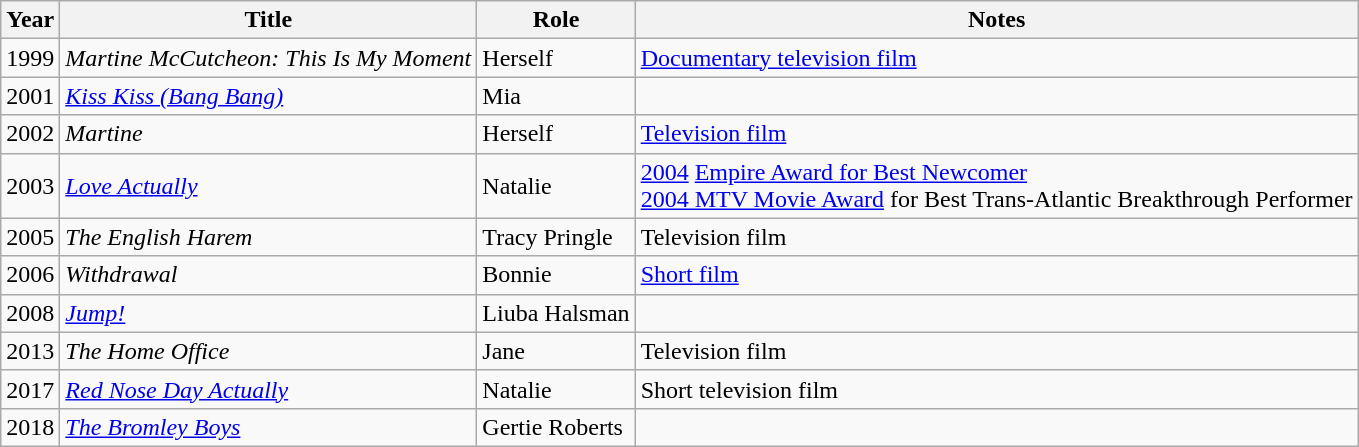<table class="wikitable sortable plainrowheaders">
<tr>
<th scope="col">Year</th>
<th scope="col">Title</th>
<th scope="col">Role</th>
<th scope="col">Notes</th>
</tr>
<tr>
<td align="center">1999</td>
<td><em>Martine McCutcheon: This Is My Moment</em></td>
<td>Herself</td>
<td><a href='#'>Documentary television film</a></td>
</tr>
<tr>
<td align="center">2001</td>
<td><em><a href='#'>Kiss Kiss (Bang Bang)</a></em></td>
<td>Mia</td>
<td></td>
</tr>
<tr>
<td align="center">2002</td>
<td><em>Martine</em></td>
<td>Herself</td>
<td><a href='#'>Television film</a></td>
</tr>
<tr>
<td align="center">2003</td>
<td><em><a href='#'>Love Actually</a></em></td>
<td>Natalie</td>
<td><a href='#'>2004</a> <a href='#'>Empire Award for Best Newcomer</a><br><a href='#'>2004 MTV Movie Award</a> for Best Trans-Atlantic Breakthrough Performer</td>
</tr>
<tr>
<td align="center">2005</td>
<td><em>The English Harem</em></td>
<td>Tracy Pringle</td>
<td>Television film</td>
</tr>
<tr>
<td align="center">2006</td>
<td><em>Withdrawal</em></td>
<td>Bonnie</td>
<td><a href='#'>Short film</a></td>
</tr>
<tr>
<td align="center">2008</td>
<td><em><a href='#'>Jump!</a></em></td>
<td>Liuba Halsman</td>
<td></td>
</tr>
<tr>
<td align="center">2013</td>
<td><em>The Home Office</em></td>
<td>Jane</td>
<td>Television film</td>
</tr>
<tr>
<td align="center">2017</td>
<td><em><a href='#'>Red Nose Day Actually</a></em></td>
<td>Natalie</td>
<td>Short television film</td>
</tr>
<tr>
<td align="center">2018</td>
<td><em><a href='#'>The Bromley Boys</a></em></td>
<td>Gertie Roberts</td>
<td></td>
</tr>
</table>
